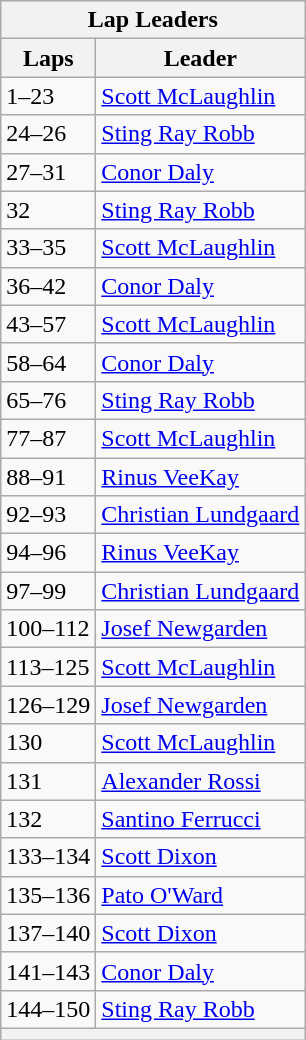<table class="wikitable">
<tr>
<th colspan=2>Lap Leaders</th>
</tr>
<tr>
<th>Laps</th>
<th>Leader</th>
</tr>
<tr>
<td>1–23</td>
<td><a href='#'>Scott McLaughlin</a></td>
</tr>
<tr>
<td>24–26</td>
<td><a href='#'>Sting Ray Robb</a></td>
</tr>
<tr>
<td>27–31</td>
<td><a href='#'>Conor Daly</a></td>
</tr>
<tr>
<td>32</td>
<td><a href='#'>Sting Ray Robb</a></td>
</tr>
<tr>
<td>33–35</td>
<td><a href='#'>Scott McLaughlin</a></td>
</tr>
<tr>
<td>36–42</td>
<td><a href='#'>Conor Daly</a></td>
</tr>
<tr>
<td>43–57</td>
<td><a href='#'>Scott McLaughlin</a></td>
</tr>
<tr>
<td>58–64</td>
<td><a href='#'>Conor Daly</a></td>
</tr>
<tr>
<td>65–76</td>
<td><a href='#'>Sting Ray Robb</a></td>
</tr>
<tr>
<td>77–87</td>
<td><a href='#'>Scott McLaughlin</a></td>
</tr>
<tr>
<td>88–91</td>
<td><a href='#'>Rinus VeeKay</a></td>
</tr>
<tr>
<td>92–93</td>
<td><a href='#'>Christian Lundgaard</a></td>
</tr>
<tr>
<td>94–96</td>
<td><a href='#'>Rinus VeeKay</a></td>
</tr>
<tr>
<td>97–99</td>
<td><a href='#'>Christian Lundgaard</a></td>
</tr>
<tr>
<td>100–112</td>
<td><a href='#'>Josef Newgarden</a></td>
</tr>
<tr>
<td>113–125</td>
<td><a href='#'>Scott McLaughlin</a></td>
</tr>
<tr>
<td>126–129</td>
<td><a href='#'>Josef Newgarden</a></td>
</tr>
<tr>
<td>130</td>
<td><a href='#'>Scott McLaughlin</a></td>
</tr>
<tr>
<td>131</td>
<td><a href='#'>Alexander Rossi</a></td>
</tr>
<tr>
<td>132</td>
<td><a href='#'>Santino Ferrucci</a></td>
</tr>
<tr>
<td>133–134</td>
<td><a href='#'>Scott Dixon</a></td>
</tr>
<tr>
<td>135–136</td>
<td><a href='#'>Pato O'Ward</a></td>
</tr>
<tr>
<td>137–140</td>
<td><a href='#'>Scott Dixon</a></td>
</tr>
<tr>
<td>141–143</td>
<td><a href='#'>Conor Daly</a></td>
</tr>
<tr>
<td>144–150</td>
<td><a href='#'>Sting Ray Robb</a></td>
</tr>
<tr>
<th colspan=2></th>
</tr>
</table>
